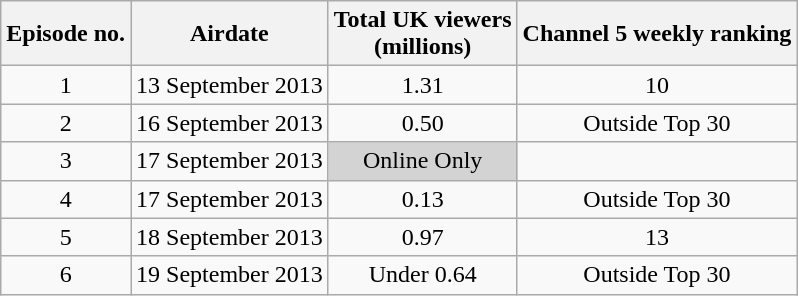<table class="wikitable" style="text-align:center;">
<tr>
<th>Episode no.</th>
<th>Airdate</th>
<th>Total UK viewers <br>(millions)<br></th>
<th>Channel 5 weekly ranking</th>
</tr>
<tr>
<td>1</td>
<td>13 September 2013</td>
<td>1.31</td>
<td>10</td>
</tr>
<tr>
<td>2</td>
<td>16 September 2013</td>
<td>0.50</td>
<td>Outside Top 30</td>
</tr>
<tr>
<td>3</td>
<td>17 September 2013</td>
<td style="background:lightgrey;">Online Only</td>
<td></td>
</tr>
<tr>
<td>4</td>
<td>17 September 2013</td>
<td>0.13</td>
<td>Outside Top 30</td>
</tr>
<tr>
<td>5</td>
<td>18 September 2013</td>
<td>0.97</td>
<td>13</td>
</tr>
<tr>
<td>6</td>
<td>19 September 2013</td>
<td>Under 0.64</td>
<td>Outside Top 30</td>
</tr>
</table>
